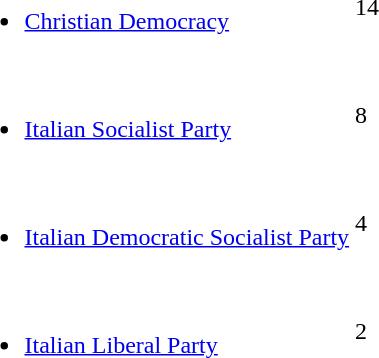<table>
<tr>
<td><br><ul><li><a href='#'>Christian Democracy</a></li></ul></td>
<td><div>14</div></td>
</tr>
<tr>
<td><br><ul><li><a href='#'>Italian Socialist Party</a></li></ul></td>
<td><div>8</div></td>
</tr>
<tr>
<td><br><ul><li><a href='#'>Italian Democratic Socialist Party</a></li></ul></td>
<td><div>4</div></td>
</tr>
<tr>
<td><br><ul><li><a href='#'>Italian Liberal Party</a></li></ul></td>
<td><div>2</div></td>
</tr>
</table>
